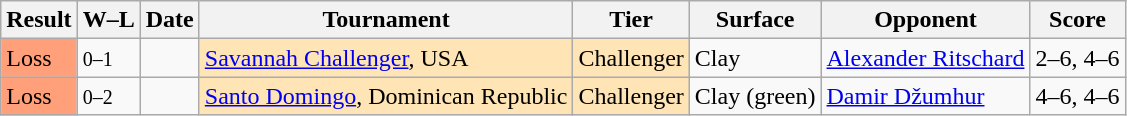<table class="wikitable">
<tr>
<th>Result</th>
<th class="unsortable">W–L</th>
<th>Date</th>
<th>Tournament</th>
<th>Tier</th>
<th>Surface</th>
<th>Opponent</th>
<th class="unsortable">Score</th>
</tr>
<tr>
<td bgcolor=FFA07A>Loss</td>
<td><small>0–1</small></td>
<td><a href='#'></a></td>
<td style="background:moccasin;"><a href='#'>Savannah Challenger</a>, USA</td>
<td style="background:moccasin;">Challenger</td>
<td>Clay</td>
<td> <a href='#'>Alexander Ritschard</a></td>
<td>2–6, 4–6</td>
</tr>
<tr>
<td bgcolor=FFA07A>Loss</td>
<td><small>0–2</small></td>
<td><a href='#'></a></td>
<td style="background:moccasin;"><a href='#'>Santo Domingo</a>, Dominican Republic</td>
<td style="background:moccasin;">Challenger</td>
<td>Clay (green)</td>
<td> <a href='#'>Damir Džumhur</a></td>
<td>4–6, 4–6</td>
</tr>
</table>
